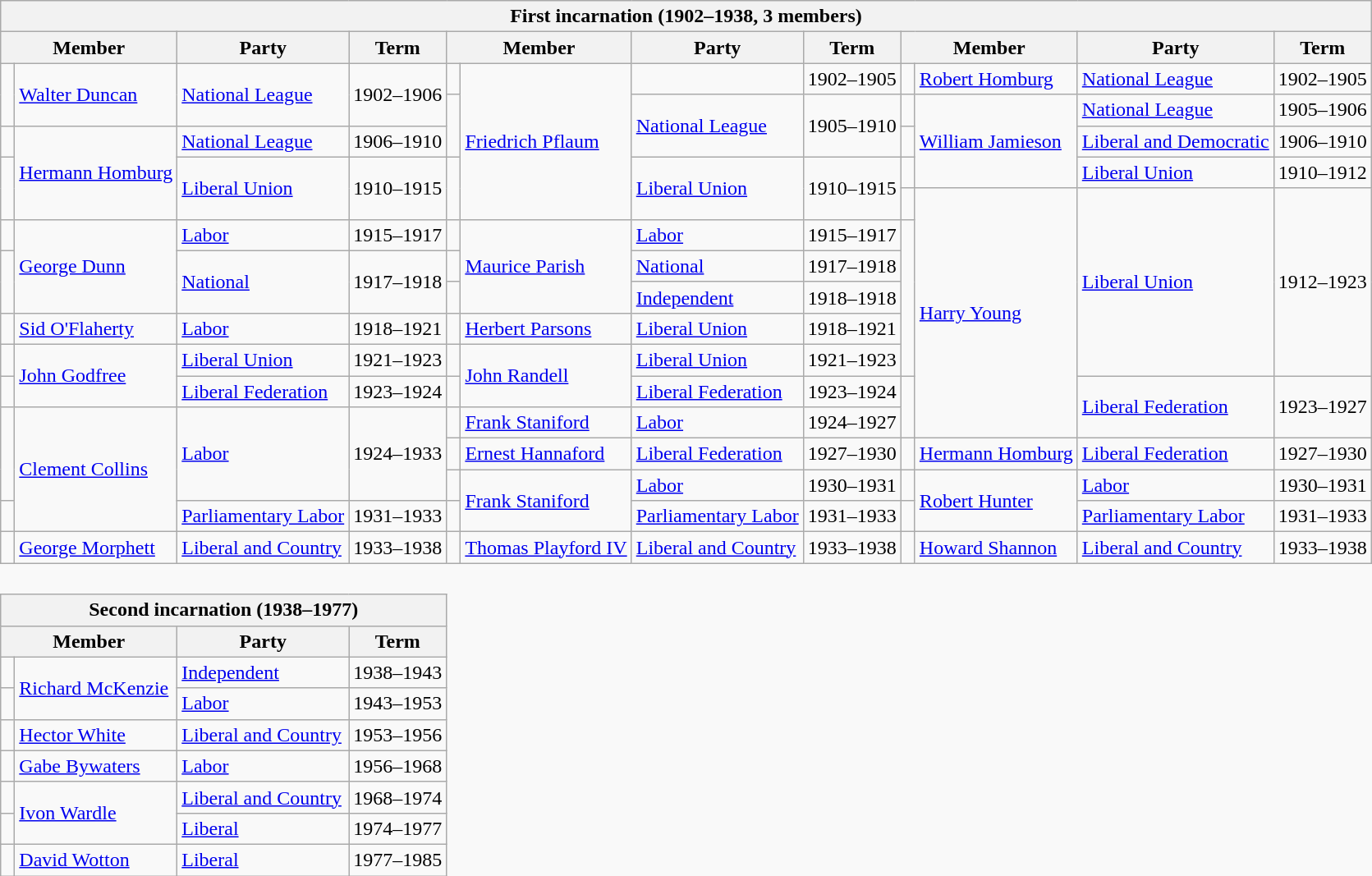<table class="wikitable" style='border-style: none none none none;'>
<tr>
<th colspan="12">First incarnation (1902–1938, 3 members)</th>
</tr>
<tr>
<th colspan="2">Member</th>
<th>Party</th>
<th>Term</th>
<th colspan=2>Member</th>
<th>Party</th>
<th>Term</th>
<th colspan=2>Member</th>
<th>Party</th>
<th>Term</th>
</tr>
<tr>
<td rowspan=2 > </td>
<td rowspan=2><a href='#'>Walter Duncan</a></td>
<td rowspan=2><a href='#'>National League</a></td>
<td rowspan=2>1902–1906</td>
<td> </td>
<td rowspan="5"><a href='#'>Friedrich Pflaum</a></td>
<td></td>
<td>1902–1905</td>
<td> </td>
<td><a href='#'>Robert Homburg</a></td>
<td><a href='#'>National League</a></td>
<td>1902–1905</td>
</tr>
<tr>
<td rowspan=2 > </td>
<td rowspan=2><a href='#'>National League</a></td>
<td rowspan=2>1905–1910</td>
<td> </td>
<td rowspan=3><a href='#'>William Jamieson</a></td>
<td><a href='#'>National League</a></td>
<td>1905–1906</td>
</tr>
<tr>
<td> </td>
<td rowspan="3"><a href='#'>Hermann Homburg</a></td>
<td><a href='#'>National League</a></td>
<td>1906–1910</td>
<td> </td>
<td><a href='#'>Liberal and Democratic</a></td>
<td>1906–1910</td>
</tr>
<tr>
<td rowspan=2 > </td>
<td rowspan=2><a href='#'>Liberal Union</a></td>
<td rowspan=2>1910–1915</td>
<td rowspan=2 > </td>
<td rowspan=2><a href='#'>Liberal Union</a></td>
<td rowspan=2>1910–1915</td>
<td> </td>
<td><a href='#'>Liberal Union</a></td>
<td>1910–1912</td>
</tr>
<tr>
<td> </td>
<td rowspan=8><a href='#'>Harry Young</a></td>
<td rowspan=6><a href='#'>Liberal Union</a></td>
<td rowspan=6>1912–1923</td>
</tr>
<tr>
<td> </td>
<td rowspan="3"><a href='#'>George Dunn</a></td>
<td><a href='#'>Labor</a></td>
<td>1915–1917</td>
<td> </td>
<td rowspan="3"><a href='#'>Maurice Parish</a></td>
<td><a href='#'>Labor</a></td>
<td>1915–1917</td>
<td rowspan=5 > </td>
</tr>
<tr>
<td rowspan=2 > </td>
<td rowspan=2><a href='#'>National</a></td>
<td rowspan=2>1917–1918</td>
<td> </td>
<td><a href='#'>National</a></td>
<td>1917–1918</td>
</tr>
<tr>
<td> </td>
<td><a href='#'>Independent</a></td>
<td>1918–1918</td>
</tr>
<tr>
<td> </td>
<td><a href='#'>Sid O'Flaherty</a></td>
<td><a href='#'>Labor</a></td>
<td>1918–1921</td>
<td> </td>
<td><a href='#'>Herbert Parsons</a></td>
<td><a href='#'>Liberal Union</a></td>
<td>1918–1921</td>
</tr>
<tr>
<td> </td>
<td rowspan="2"><a href='#'>John Godfree</a></td>
<td><a href='#'>Liberal Union</a></td>
<td>1921–1923</td>
<td> </td>
<td rowspan="2"><a href='#'>John Randell</a></td>
<td><a href='#'>Liberal Union</a></td>
<td>1921–1923</td>
</tr>
<tr>
<td> </td>
<td><a href='#'>Liberal Federation</a></td>
<td>1923–1924</td>
<td> </td>
<td><a href='#'>Liberal Federation</a></td>
<td>1923–1924</td>
<td rowspan=2 > </td>
<td rowspan=2><a href='#'>Liberal Federation</a></td>
<td rowspan=2>1923–1927</td>
</tr>
<tr>
<td rowspan=3 > </td>
<td rowspan=4><a href='#'>Clement Collins</a></td>
<td rowspan=3><a href='#'>Labor</a></td>
<td rowspan=3>1924–1933</td>
<td> </td>
<td><a href='#'>Frank Staniford</a></td>
<td><a href='#'>Labor</a></td>
<td>1924–1927</td>
</tr>
<tr>
<td> </td>
<td><a href='#'>Ernest Hannaford</a></td>
<td><a href='#'>Liberal Federation</a></td>
<td>1927–1930</td>
<td> </td>
<td><a href='#'>Hermann Homburg</a></td>
<td><a href='#'>Liberal Federation</a></td>
<td>1927–1930</td>
</tr>
<tr>
<td> </td>
<td rowspan=2><a href='#'>Frank Staniford</a></td>
<td><a href='#'>Labor</a></td>
<td>1930–1931</td>
<td> </td>
<td rowspan="2"><a href='#'>Robert Hunter</a></td>
<td><a href='#'>Labor</a></td>
<td>1930–1931</td>
</tr>
<tr>
<td> </td>
<td><a href='#'>Parliamentary Labor</a></td>
<td>1931–1933</td>
<td> </td>
<td><a href='#'>Parliamentary Labor</a></td>
<td>1931–1933</td>
<td> </td>
<td><a href='#'>Parliamentary Labor</a></td>
<td>1931–1933</td>
</tr>
<tr>
<td> </td>
<td><a href='#'>George Morphett</a></td>
<td><a href='#'>Liberal and Country</a></td>
<td>1933–1938</td>
<td> </td>
<td><a href='#'>Thomas Playford IV</a></td>
<td><a href='#'>Liberal and Country</a></td>
<td>1933–1938</td>
<td> </td>
<td><a href='#'>Howard Shannon</a></td>
<td><a href='#'>Liberal and Country</a></td>
<td>1933–1938</td>
</tr>
<tr>
<td colspan="4" style='border-style: none none none none;'> </td>
</tr>
<tr>
<th colspan="4">Second incarnation (1938–1977)</th>
</tr>
<tr>
<th colspan="2">Member</th>
<th>Party</th>
<th>Term</th>
</tr>
<tr style="background: #f9f9f9">
<td> </td>
<td rowspan="2"><a href='#'>Richard McKenzie</a></td>
<td><a href='#'>Independent</a></td>
<td>1938–1943</td>
</tr>
<tr style="background: #f9f9f9">
<td> </td>
<td><a href='#'>Labor</a></td>
<td>1943–1953</td>
</tr>
<tr style="background: #f9f9f9">
<td> </td>
<td><a href='#'>Hector White</a></td>
<td><a href='#'>Liberal and Country</a></td>
<td>1953–1956</td>
</tr>
<tr style="background: #f9f9f9">
<td> </td>
<td><a href='#'>Gabe Bywaters</a></td>
<td><a href='#'>Labor</a></td>
<td>1956–1968</td>
</tr>
<tr>
<td> </td>
<td rowspan="2"><a href='#'>Ivon Wardle</a></td>
<td><a href='#'>Liberal and Country</a></td>
<td>1968–1974</td>
</tr>
<tr style="background: #f9f9f9">
<td> </td>
<td><a href='#'>Liberal</a></td>
<td>1974–1977</td>
</tr>
<tr style="background: #f9f9f9">
<td> </td>
<td><a href='#'>David Wotton</a></td>
<td><a href='#'>Liberal</a></td>
<td>1977–1985</td>
</tr>
</table>
